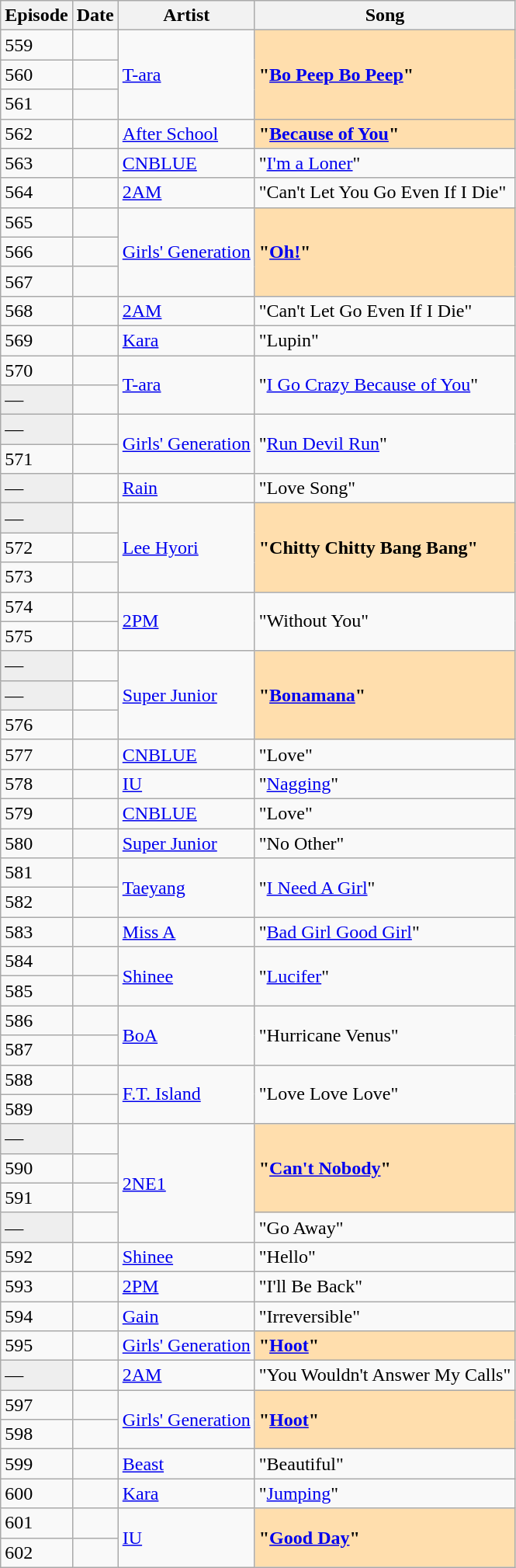<table class="sortable wikitable">
<tr>
<th>Episode</th>
<th>Date</th>
<th>Artist</th>
<th>Song</th>
</tr>
<tr>
<td>559</td>
<td></td>
<td rowspan="3"><a href='#'>T-ara</a></td>
<td rowspan="3" style="font-weight: bold; background: navajowhite;">"<a href='#'>Bo Peep Bo Peep</a>"</td>
</tr>
<tr>
<td>560</td>
<td></td>
</tr>
<tr>
<td>561</td>
<td></td>
</tr>
<tr>
<td>562</td>
<td></td>
<td><a href='#'>After School</a></td>
<td style="font-weight: bold; background: navajowhite;">"<a href='#'>Because of You</a>"</td>
</tr>
<tr>
<td>563</td>
<td></td>
<td><a href='#'>CNBLUE</a></td>
<td>"<a href='#'>I'm a Loner</a>"</td>
</tr>
<tr>
<td>564</td>
<td></td>
<td><a href='#'>2AM</a></td>
<td>"Can't Let You Go Even If I Die"</td>
</tr>
<tr>
<td>565</td>
<td></td>
<td rowspan="3"><a href='#'>Girls' Generation</a></td>
<td rowspan="3" style="font-weight: bold; background: navajowhite;">"<a href='#'>Oh!</a>"</td>
</tr>
<tr>
<td>566</td>
<td></td>
</tr>
<tr>
<td>567</td>
<td></td>
</tr>
<tr>
<td>568</td>
<td></td>
<td><a href='#'>2AM</a></td>
<td>"Can't Let Go Even If I Die"</td>
</tr>
<tr>
<td>569</td>
<td></td>
<td><a href='#'>Kara</a></td>
<td>"Lupin"</td>
</tr>
<tr>
<td>570</td>
<td></td>
<td rowspan="2"><a href='#'>T-ara</a></td>
<td rowspan="2">"<a href='#'>I Go Crazy Because of You</a>"</td>
</tr>
<tr>
<td style="background:#eee;">—</td>
<td></td>
</tr>
<tr>
<td style="background:#eee;">—</td>
<td></td>
<td rowspan="2"><a href='#'>Girls' Generation</a></td>
<td rowspan="2">"<a href='#'>Run Devil Run</a>"</td>
</tr>
<tr>
<td>571</td>
<td></td>
</tr>
<tr>
<td style="background:#eee;">—</td>
<td></td>
<td><a href='#'>Rain</a></td>
<td>"Love Song"</td>
</tr>
<tr>
<td style="background:#eee;">—</td>
<td></td>
<td rowspan="3"><a href='#'>Lee Hyori</a></td>
<td rowspan="3" style="font-weight: bold; background: navajowhite;">"Chitty Chitty Bang Bang"</td>
</tr>
<tr>
<td>572</td>
<td></td>
</tr>
<tr>
<td>573</td>
<td></td>
</tr>
<tr>
<td>574</td>
<td></td>
<td rowspan="2"><a href='#'>2PM</a></td>
<td rowspan="2">"Without You"</td>
</tr>
<tr>
<td>575</td>
<td></td>
</tr>
<tr>
<td style="background:#eee;">—</td>
<td></td>
<td rowspan="3"><a href='#'>Super Junior</a></td>
<td rowspan="3" style="font-weight: bold; background: navajowhite;">"<a href='#'>Bonamana</a>"</td>
</tr>
<tr>
<td style="background:#eee;">—</td>
<td></td>
</tr>
<tr>
<td>576</td>
<td></td>
</tr>
<tr>
<td>577</td>
<td></td>
<td><a href='#'>CNBLUE</a></td>
<td>"Love"</td>
</tr>
<tr>
<td>578</td>
<td></td>
<td><a href='#'>IU</a></td>
<td>"<a href='#'>Nagging</a>"</td>
</tr>
<tr>
<td>579</td>
<td></td>
<td><a href='#'>CNBLUE</a></td>
<td>"Love"</td>
</tr>
<tr>
<td>580</td>
<td></td>
<td><a href='#'>Super Junior</a></td>
<td>"No Other"</td>
</tr>
<tr>
<td>581</td>
<td></td>
<td rowspan="2"><a href='#'>Taeyang</a></td>
<td rowspan="2">"<a href='#'>I Need A Girl</a>"</td>
</tr>
<tr>
<td>582</td>
<td></td>
</tr>
<tr>
<td>583</td>
<td></td>
<td><a href='#'>Miss A</a></td>
<td>"<a href='#'>Bad Girl Good Girl</a>"</td>
</tr>
<tr>
<td>584</td>
<td></td>
<td rowspan="2"><a href='#'>Shinee</a></td>
<td rowspan="2">"<a href='#'>Lucifer</a>"</td>
</tr>
<tr>
<td>585</td>
<td></td>
</tr>
<tr>
<td>586</td>
<td></td>
<td rowspan="2"><a href='#'>BoA</a></td>
<td rowspan="2">"Hurricane Venus"</td>
</tr>
<tr>
<td>587</td>
<td></td>
</tr>
<tr>
<td>588</td>
<td></td>
<td rowspan="2"><a href='#'>F.T. Island</a></td>
<td rowspan="2">"Love Love Love"</td>
</tr>
<tr>
<td>589</td>
<td></td>
</tr>
<tr>
<td style="background:#eee;">—</td>
<td></td>
<td rowspan="4"><a href='#'>2NE1</a></td>
<td rowspan="3" style="font-weight: bold; background: navajowhite;">"<a href='#'>Can't Nobody</a>"</td>
</tr>
<tr>
<td>590</td>
<td></td>
</tr>
<tr>
<td>591</td>
<td></td>
</tr>
<tr>
<td style="background:#eee;">—</td>
<td></td>
<td>"Go Away"</td>
</tr>
<tr>
<td>592</td>
<td></td>
<td><a href='#'>Shinee</a></td>
<td>"Hello"</td>
</tr>
<tr>
<td>593</td>
<td></td>
<td><a href='#'>2PM</a></td>
<td>"I'll Be Back"</td>
</tr>
<tr>
<td>594</td>
<td></td>
<td><a href='#'>Gain</a></td>
<td>"Irreversible"</td>
</tr>
<tr>
<td>595</td>
<td></td>
<td><a href='#'>Girls' Generation</a></td>
<td style="font-weight: bold; background: navajowhite;">"<a href='#'>Hoot</a>"</td>
</tr>
<tr>
<td style="background:#eee;">—</td>
<td></td>
<td><a href='#'>2AM</a></td>
<td>"You Wouldn't Answer My Calls"</td>
</tr>
<tr>
<td>597</td>
<td></td>
<td rowspan="2"><a href='#'>Girls' Generation</a></td>
<td rowspan="2" style="font-weight: bold; background: navajowhite;">"<a href='#'>Hoot</a>"</td>
</tr>
<tr>
<td>598</td>
<td></td>
</tr>
<tr>
<td>599</td>
<td></td>
<td><a href='#'>Beast</a></td>
<td>"Beautiful"</td>
</tr>
<tr>
<td>600</td>
<td></td>
<td><a href='#'>Kara</a></td>
<td>"<a href='#'>Jumping</a>"</td>
</tr>
<tr>
<td>601</td>
<td></td>
<td rowspan="2"><a href='#'>IU</a></td>
<td rowspan="2" style="font-weight: bold; background: navajowhite;">"<a href='#'>Good Day</a>"</td>
</tr>
<tr>
<td>602</td>
<td></td>
</tr>
</table>
